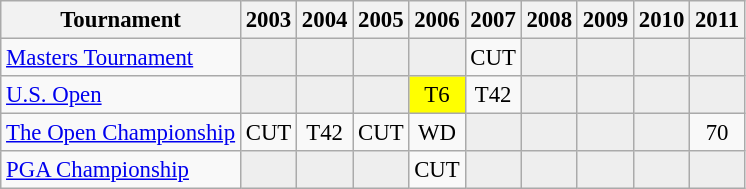<table class="wikitable" style="font-size:95%;text-align:center;">
<tr>
<th>Tournament</th>
<th>2003</th>
<th>2004</th>
<th>2005</th>
<th>2006</th>
<th>2007</th>
<th>2008</th>
<th>2009</th>
<th>2010</th>
<th>2011</th>
</tr>
<tr>
<td align=left><a href='#'>Masters Tournament</a></td>
<td style="background:#eeeeee;"></td>
<td style="background:#eeeeee;"></td>
<td style="background:#eeeeee;"></td>
<td style="background:#eeeeee;"></td>
<td>CUT</td>
<td style="background:#eeeeee;"></td>
<td style="background:#eeeeee;"></td>
<td style="background:#eeeeee;"></td>
<td style="background:#eeeeee;"></td>
</tr>
<tr>
<td align=left><a href='#'>U.S. Open</a></td>
<td style="background:#eeeeee;"></td>
<td style="background:#eeeeee;"></td>
<td style="background:#eeeeee;"></td>
<td style="background:yellow;">T6</td>
<td>T42</td>
<td style="background:#eeeeee;"></td>
<td style="background:#eeeeee;"></td>
<td style="background:#eeeeee;"></td>
<td style="background:#eeeeee;"></td>
</tr>
<tr>
<td align=left><a href='#'>The Open Championship</a></td>
<td>CUT</td>
<td>T42</td>
<td>CUT</td>
<td>WD</td>
<td style="background:#eeeeee;"></td>
<td style="background:#eeeeee;"></td>
<td style="background:#eeeeee;"></td>
<td style="background:#eeeeee;"></td>
<td>70</td>
</tr>
<tr>
<td align=left><a href='#'>PGA Championship</a></td>
<td style="background:#eeeeee;"></td>
<td style="background:#eeeeee;"></td>
<td style="background:#eeeeee;"></td>
<td>CUT</td>
<td style="background:#eeeeee;"></td>
<td style="background:#eeeeee;"></td>
<td style="background:#eeeeee;"></td>
<td style="background:#eeeeee;"></td>
<td style="background:#eeeeee;"></td>
</tr>
</table>
